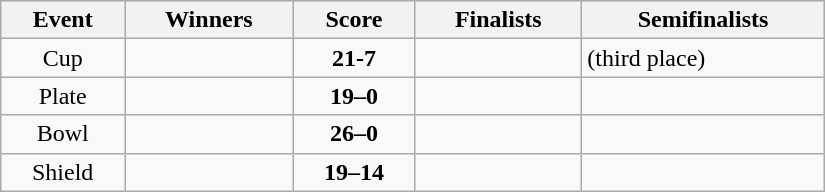<table class="wikitable" width=550 style="text-align: center">
<tr>
<th>Event</th>
<th>Winners</th>
<th>Score</th>
<th>Finalists</th>
<th>Semifinalists</th>
</tr>
<tr>
<td>Cup</td>
<td align=left><strong></strong></td>
<td><strong>21-7</strong></td>
<td align=left></td>
<td align=left> (third place) <br>  </td>
</tr>
<tr>
<td>Plate</td>
<td align=left><strong></strong></td>
<td><strong>19–0</strong></td>
<td align=left></td>
<td align=left> <br> </td>
</tr>
<tr>
<td>Bowl</td>
<td align=left><strong></strong></td>
<td><strong>26–0</strong></td>
<td align=left></td>
<td align=left> <br> </td>
</tr>
<tr>
<td>Shield</td>
<td align=left><strong></strong></td>
<td><strong>19–14</strong></td>
<td align=left></td>
<td align=left> <br> </td>
</tr>
</table>
